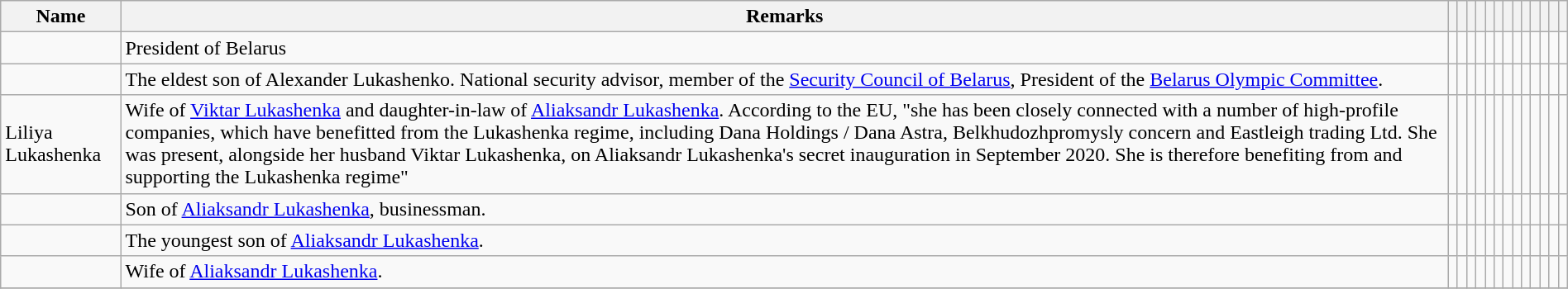<table class="wikitable sortable" style="margin: auto">
<tr>
<th>Name</th>
<th>Remarks</th>
<th></th>
<th></th>
<th></th>
<th></th>
<th></th>
<th></th>
<th></th>
<th></th>
<th></th>
<th></th>
<th></th>
<th></th>
<th></th>
</tr>
<tr>
<td></td>
<td>President of Belarus</td>
<td></td>
<td style="text-align:center;"></td>
<td></td>
<td style="text-align:center;"></td>
<td style="text-align:center;"></td>
<td style="text-align:center;"></td>
<td style="text-align:center;"></td>
<td style="text-align:center;"></td>
<td style="text-align:center;"></td>
<td style="text-align:center;"></td>
<td style="text-align:center;"></td>
<td style="text-align:center;"></td>
<td></td>
</tr>
<tr>
<td></td>
<td>The eldest son of Alexander Lukashenko. National security advisor, member of the <a href='#'>Security Council of Belarus</a>, President of the <a href='#'>Belarus Olympic Committee</a>.</td>
<td></td>
<td style="text-align:center;"></td>
<td></td>
<td style="text-align:center;"></td>
<td style="text-align:center;"></td>
<td style="text-align:center;"></td>
<td style="text-align:center;"></td>
<td style="text-align:center;"></td>
<td style="text-align:center;"></td>
<td style="text-align:center;"></td>
<td style="text-align:center;"></td>
<td style="text-align:center;"></td>
<td></td>
</tr>
<tr>
<td data-sort-value=Lukashenka>Liliya Lukashenka</td>
<td>Wife of <a href='#'>Viktar Lukashenka</a> and daughter-in-law of <a href='#'>Aliaksandr Lukashenka</a>. According to the EU, "she has been closely connected with a number of high-profile companies, which have benefitted from the Lukashenka regime, including Dana Holdings / Dana Astra, Belkhudozhpromysly concern and Eastleigh trading Ltd. She was present, alongside her husband Viktar Lukashenka, on Aliaksandr Lukashenka's secret inauguration in September 2020. She is therefore benefiting from and supporting the Lukashenka regime"</td>
<td></td>
<td></td>
<td></td>
<td style="text-align:center;"></td>
<td></td>
<td></td>
<td></td>
<td style="text-align:center;"></td>
<td style="text-align:center;"></td>
<td></td>
<td></td>
<td></td>
<td></td>
</tr>
<tr>
<td></td>
<td>Son of <a href='#'>Aliaksandr Lukashenka</a>, businessman.</td>
<td></td>
<td></td>
<td></td>
<td style="text-align:center;"></td>
<td></td>
<td style="text-align:center;"></td>
<td style="text-align:center;"></td>
<td style="text-align:center;"></td>
<td style="text-align:center;"></td>
<td style="text-align:center;"></td>
<td></td>
<td></td>
<td></td>
</tr>
<tr>
<td></td>
<td>The youngest son of <a href='#'>Aliaksandr Lukashenka</a>.</td>
<td></td>
<td></td>
<td></td>
<td></td>
<td></td>
<td style="text-align:center;"></td>
<td></td>
<td></td>
<td></td>
<td></td>
<td></td>
<td></td>
<td></td>
</tr>
<tr>
<td></td>
<td>Wife of <a href='#'>Aliaksandr Lukashenka</a>.</td>
<td></td>
<td></td>
<td></td>
<td></td>
<td></td>
<td style="text-align:center;"></td>
<td style="text-align:center;"></td>
<td></td>
<td></td>
<td></td>
<td style="text-align:center;"></td>
<td style="text-align:center;"></td>
<td style="text-align:center;"></td>
</tr>
<tr>
</tr>
</table>
